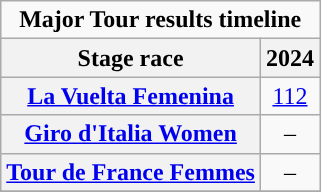<table class="wikitable plainrowheaders">
<tr>
<td colspan="2" align="center"><strong>Major Tour results timeline</strong></td>
</tr>
<tr style="background:#EEEEEE;">
<th>Stage race</th>
<th>2024</th>
</tr>
<tr style="text-align:center">
<th scope="row"><a href='#'>La Vuelta Femenina</a></th>
<td><a href='#'>112</a></td>
</tr>
<tr style="text-align:center">
<th scope="row"><a href='#'>Giro d'Italia Women</a></th>
<td>–</td>
</tr>
<tr style="text-align:center">
<th scope="row"><a href='#'>Tour de France Femmes</a></th>
<td>–</td>
</tr>
<tr>
</tr>
</table>
